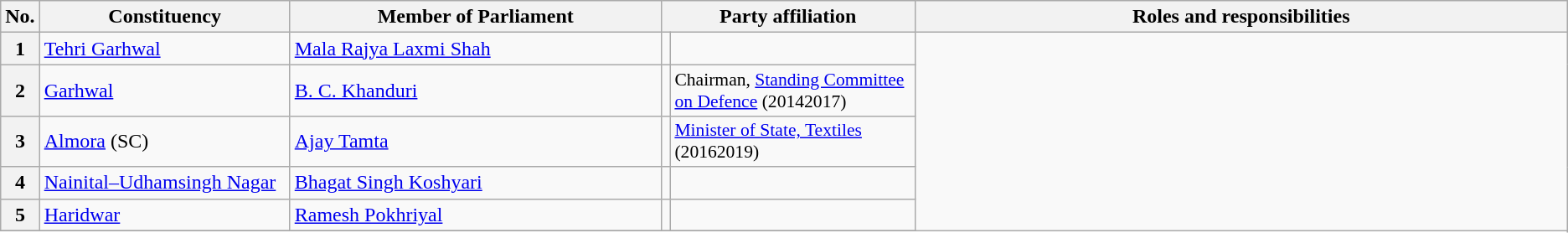<table class="wikitable">
<tr style="text-align:center;">
<th>No.</th>
<th style="width:12em">Constituency</th>
<th style="width:18em">Member of Parliament</th>
<th colspan="2" style="width:18em">Party affiliation</th>
<th style="width:32em">Roles and responsibilities</th>
</tr>
<tr>
<th>1</th>
<td><a href='#'>Tehri Garhwal</a></td>
<td><a href='#'>Mala Rajya Laxmi Shah</a></td>
<td></td>
<td></td>
</tr>
<tr>
<th>2</th>
<td><a href='#'>Garhwal</a></td>
<td><a href='#'>B. C. Khanduri</a></td>
<td></td>
<td style="font-size:90%">Chairman, <a href='#'>Standing Committee on Defence</a> (20142017)</td>
</tr>
<tr>
<th>3</th>
<td><a href='#'>Almora</a> (SC)</td>
<td><a href='#'>Ajay Tamta</a></td>
<td></td>
<td style="font-size:90%"><a href='#'>Minister of State, Textiles</a> (20162019)</td>
</tr>
<tr>
<th>4</th>
<td><a href='#'>Nainital–Udhamsingh Nagar</a></td>
<td><a href='#'>Bhagat Singh Koshyari</a></td>
<td></td>
<td></td>
</tr>
<tr>
<th>5</th>
<td><a href='#'>Haridwar</a></td>
<td><a href='#'>Ramesh Pokhriyal</a></td>
<td></td>
<td></td>
</tr>
<tr>
</tr>
</table>
